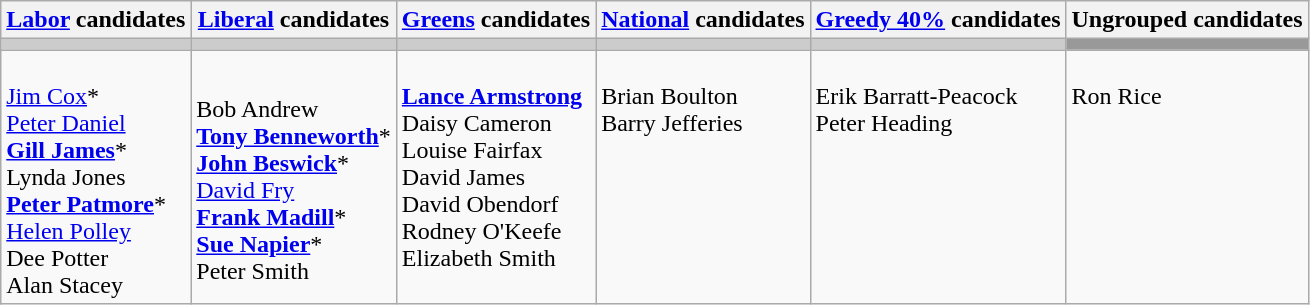<table class="wikitable">
<tr>
<th><a href='#'>Labor</a> candidates</th>
<th><a href='#'>Liberal</a> candidates</th>
<th><a href='#'>Greens</a> candidates</th>
<th><a href='#'>National</a> candidates</th>
<th><a href='#'>Greedy 40%</a> candidates</th>
<th>Ungrouped candidates</th>
</tr>
<tr bgcolor="#cccccc">
<td></td>
<td></td>
<td></td>
<td></td>
<td></td>
<td bgcolor="#999999"></td>
</tr>
<tr>
<td><br><a href='#'>Jim Cox</a>*<br>
<a href='#'>Peter Daniel</a><br>
<strong><a href='#'>Gill James</a></strong>*<br>
Lynda Jones<br>
<strong><a href='#'>Peter Patmore</a></strong>*<br>
<a href='#'>Helen Polley</a><br>
Dee Potter<br>
Alan Stacey</td>
<td><br>Bob Andrew<br>
<strong><a href='#'>Tony Benneworth</a></strong>*<br>
<strong><a href='#'>John Beswick</a></strong>*<br>
<a href='#'>David Fry</a><br>
<strong><a href='#'>Frank Madill</a></strong>*<br>
<strong><a href='#'>Sue Napier</a></strong>*<br>
Peter Smith</td>
<td valign=top><br><strong><a href='#'>Lance Armstrong</a></strong><br>
Daisy Cameron<br>
Louise Fairfax<br>
David James<br>
David Obendorf<br>
Rodney O'Keefe<br>
Elizabeth Smith</td>
<td valign=top><br>Brian Boulton<br>
Barry Jefferies</td>
<td valign=top><br>Erik Barratt-Peacock<br>
Peter Heading</td>
<td valign=top><br>Ron Rice</td>
</tr>
</table>
